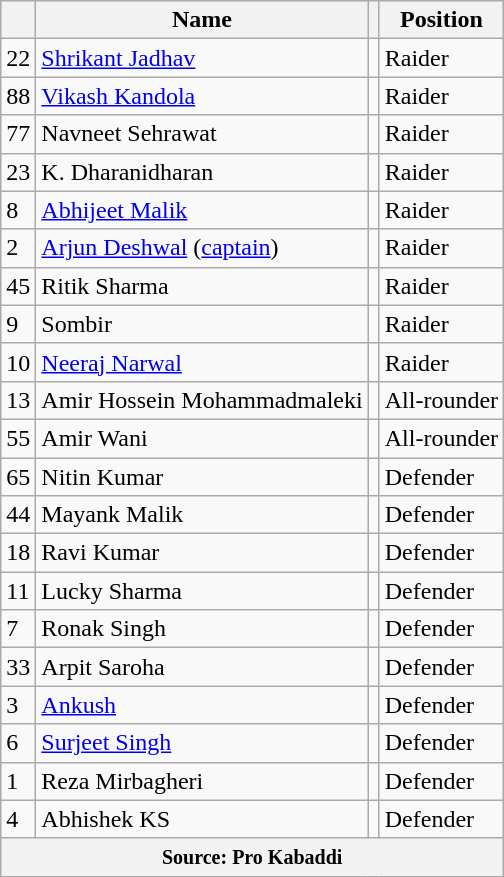<table class="wikitable sortable" style="text-align: left">
<tr>
<th style="text-align:center;"></th>
<th style="text-align:center;">Name</th>
<th style="text-align:center;"></th>
<th style="text-align:center;">Position</th>
</tr>
<tr>
<td>22</td>
<td><a href='#'>Shrikant Jadhav</a></td>
<td></td>
<td>Raider</td>
</tr>
<tr>
<td>88</td>
<td><a href='#'>Vikash Kandola</a></td>
<td></td>
<td>Raider</td>
</tr>
<tr>
<td>77</td>
<td>Navneet Sehrawat</td>
<td></td>
<td>Raider</td>
</tr>
<tr>
<td>23</td>
<td>K. Dharanidharan</td>
<td></td>
<td>Raider</td>
</tr>
<tr>
<td>8</td>
<td><a href='#'>Abhijeet Malik</a></td>
<td></td>
<td>Raider</td>
</tr>
<tr>
<td>2</td>
<td><a href='#'>Arjun Deshwal</a> (<a href='#'>captain</a>)</td>
<td></td>
<td>Raider</td>
</tr>
<tr>
<td>45</td>
<td>Ritik Sharma</td>
<td></td>
<td>Raider</td>
</tr>
<tr>
<td>9</td>
<td>Sombir</td>
<td></td>
<td>Raider</td>
</tr>
<tr>
<td>10</td>
<td><a href='#'>Neeraj Narwal</a></td>
<td></td>
<td>Raider</td>
</tr>
<tr>
<td>13</td>
<td>Amir Hossein Mohammadmaleki</td>
<td></td>
<td>All-rounder</td>
</tr>
<tr>
<td>55</td>
<td>Amir Wani</td>
<td></td>
<td>All-rounder</td>
</tr>
<tr>
<td>65</td>
<td>Nitin Kumar</td>
<td></td>
<td>Defender</td>
</tr>
<tr>
<td>44</td>
<td>Mayank Malik</td>
<td></td>
<td>Defender</td>
</tr>
<tr>
<td>18</td>
<td>Ravi Kumar</td>
<td></td>
<td>Defender</td>
</tr>
<tr>
<td>11</td>
<td>Lucky Sharma</td>
<td></td>
<td>Defender</td>
</tr>
<tr>
<td>7</td>
<td>Ronak Singh</td>
<td></td>
<td>Defender</td>
</tr>
<tr>
<td>33</td>
<td>Arpit Saroha</td>
<td></td>
<td>Defender</td>
</tr>
<tr>
<td>3</td>
<td><a href='#'>Ankush</a></td>
<td></td>
<td>Defender</td>
</tr>
<tr>
<td>6</td>
<td><a href='#'>Surjeet Singh</a></td>
<td></td>
<td>Defender</td>
</tr>
<tr>
<td>1</td>
<td>Reza Mirbagheri</td>
<td></td>
<td>Defender</td>
</tr>
<tr>
<td>4</td>
<td>Abhishek KS</td>
<td></td>
<td>Defender</td>
</tr>
<tr>
<th colspan="5" style="text-align:center;"><small> Source: Pro Kabaddi </small></th>
</tr>
</table>
